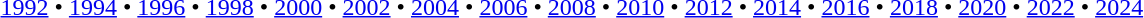<table id=toc class=toc summary=Contents>
<tr>
<td align=center><br><a href='#'>1992</a> • <a href='#'>1994</a> • <a href='#'>1996</a> • <a href='#'>1998</a> • <a href='#'>2000</a> • <a href='#'>2002</a> • <a href='#'>2004</a> • <a href='#'>2006</a> • <a href='#'>2008</a> • <a href='#'>2010</a> • <a href='#'>2012</a> • <a href='#'>2014</a> • <a href='#'>2016</a> • <a href='#'>2018</a> • <a href='#'>2020</a> • <a href='#'>2022</a> • <a href='#'>2024</a></td>
</tr>
</table>
